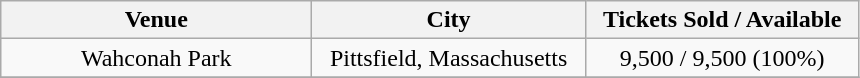<table class="wikitable" style="text-align:center">
<tr>
<th style="width:200px;">Venue</th>
<th style="width:175px;">City</th>
<th style="width:175px;">Tickets Sold / Available</th>
</tr>
<tr>
<td>Wahconah Park</td>
<td>Pittsfield, Massachusetts</td>
<td>9,500 / 9,500 (100%)</td>
</tr>
<tr>
</tr>
</table>
